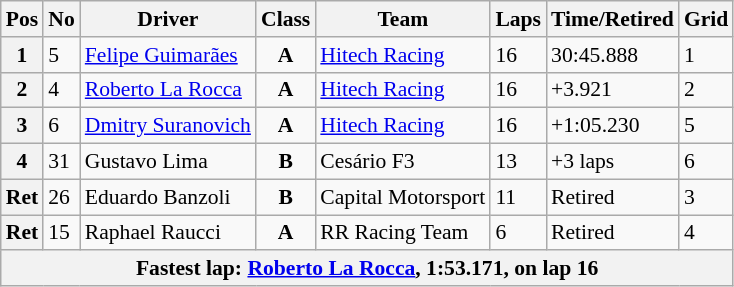<table class="wikitable" style="font-size:90%">
<tr>
<th>Pos</th>
<th>No</th>
<th>Driver</th>
<th>Class</th>
<th>Team</th>
<th>Laps</th>
<th>Time/Retired</th>
<th>Grid</th>
</tr>
<tr>
<th>1</th>
<td>5</td>
<td> <a href='#'>Felipe Guimarães</a></td>
<td align="center"><strong><span>A</span></strong></td>
<td><a href='#'>Hitech Racing</a></td>
<td>16</td>
<td>30:45.888</td>
<td>1</td>
</tr>
<tr>
<th>2</th>
<td>4</td>
<td> <a href='#'>Roberto La Rocca</a></td>
<td align="center"><strong><span>A</span></strong></td>
<td><a href='#'>Hitech Racing</a></td>
<td>16</td>
<td>+3.921</td>
<td>2</td>
</tr>
<tr>
<th>3</th>
<td>6</td>
<td> <a href='#'>Dmitry Suranovich</a></td>
<td align="center"><strong><span>A</span></strong></td>
<td><a href='#'>Hitech Racing</a></td>
<td>16</td>
<td>+1:05.230</td>
<td>5</td>
</tr>
<tr>
<th>4</th>
<td>31</td>
<td> Gustavo Lima</td>
<td align=center><strong><span>B</span></strong></td>
<td>Cesário F3</td>
<td>13</td>
<td>+3 laps</td>
<td>6</td>
</tr>
<tr>
<th>Ret</th>
<td>26</td>
<td> Eduardo Banzoli</td>
<td align=center><strong><span>B</span></strong></td>
<td>Capital Motorsport</td>
<td>11</td>
<td>Retired</td>
<td>3</td>
</tr>
<tr>
<th>Ret</th>
<td>15</td>
<td> Raphael Raucci</td>
<td align="center"><strong><span>A</span></strong></td>
<td>RR Racing Team</td>
<td>6</td>
<td>Retired</td>
<td>4</td>
</tr>
<tr>
<th colspan=8 align=center>Fastest lap: <a href='#'>Roberto La Rocca</a>, 1:53.171,  on lap 16</th>
</tr>
</table>
